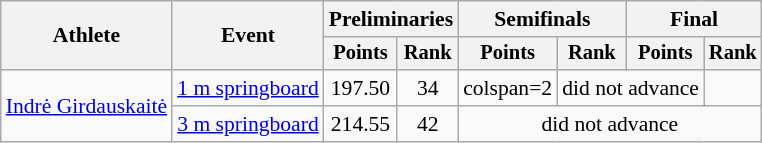<table class=wikitable style="font-size:90%;">
<tr>
<th rowspan="2">Athlete</th>
<th rowspan="2">Event</th>
<th colspan="2">Preliminaries</th>
<th colspan="2">Semifinals</th>
<th colspan="2">Final</th>
</tr>
<tr style="font-size:95%">
<th>Points</th>
<th>Rank</th>
<th>Points</th>
<th>Rank</th>
<th>Points</th>
<th>Rank</th>
</tr>
<tr align=center>
<td align=left rowspan=2><a href='#'>Indrė Girdauskaitė</a></td>
<td align=left><a href='#'>1 m springboard</a></td>
<td>197.50</td>
<td>34</td>
<td>colspan=2 </td>
<td colspan=2>did not advance</td>
</tr>
<tr align=center>
<td align=left><a href='#'>3 m springboard</a></td>
<td>214.55</td>
<td>42</td>
<td colspan=4>did not advance</td>
</tr>
</table>
